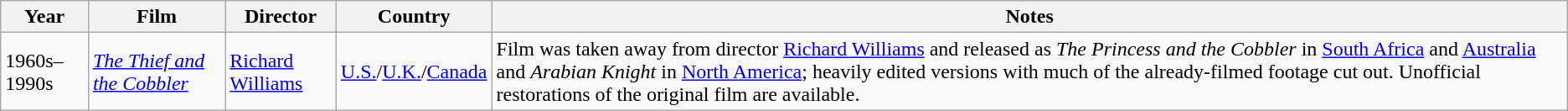<table class="wikitable">
<tr>
<th>Year</th>
<th>Film</th>
<th>Director</th>
<th>Country</th>
<th>Notes</th>
</tr>
<tr>
<td>1960s–1990s</td>
<td><em><a href='#'>The Thief and the Cobbler</a></em></td>
<td><a href='#'>Richard Williams</a></td>
<td><a href='#'>U.S.</a>/<a href='#'>U.K.</a>/<a href='#'>Canada</a></td>
<td>Film was taken away from director <a href='#'>Richard Williams</a> and released as <em>The Princess and the Cobbler</em> in <a href='#'>South Africa</a> and <a href='#'>Australia</a> and <em>Arabian Knight</em> in <a href='#'>North America</a>; heavily edited versions with much of the already-filmed footage cut out. Unofficial restorations of the original film are available.</td>
</tr>
</table>
